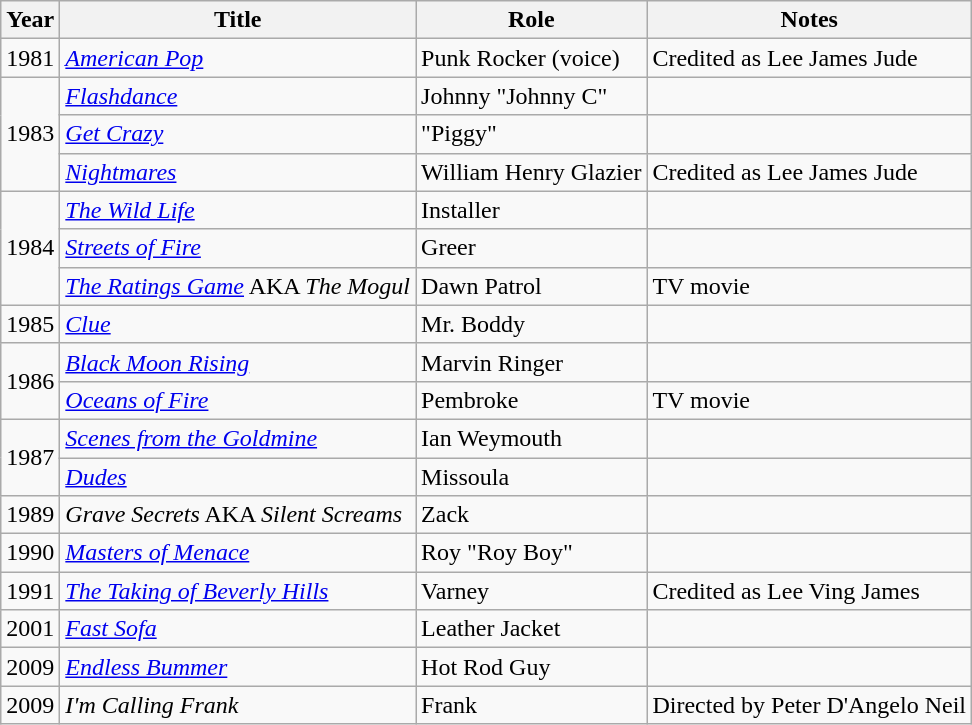<table class="wikitable sortable">
<tr>
<th>Year</th>
<th>Title</th>
<th>Role</th>
<th class="unsortable">Notes</th>
</tr>
<tr>
<td rowspan="1">1981</td>
<td><em><a href='#'>American Pop</a></em></td>
<td>Punk Rocker (voice)</td>
<td>Credited as Lee James Jude</td>
</tr>
<tr>
<td rowspan="3">1983</td>
<td><em><a href='#'>Flashdance</a></em></td>
<td>Johnny "Johnny C"</td>
<td></td>
</tr>
<tr>
<td><em><a href='#'>Get Crazy</a></em></td>
<td>"Piggy"</td>
<td></td>
</tr>
<tr>
<td><em><a href='#'>Nightmares</a></em></td>
<td>William Henry Glazier</td>
<td>Credited as Lee James Jude</td>
</tr>
<tr>
<td rowspan="3">1984</td>
<td><em><a href='#'>The Wild Life</a></em></td>
<td>Installer</td>
<td></td>
</tr>
<tr>
<td><em><a href='#'>Streets of Fire</a></em></td>
<td>Greer</td>
<td></td>
</tr>
<tr>
<td><em><a href='#'>The Ratings Game</a></em> AKA <em>The Mogul</em></td>
<td>Dawn Patrol</td>
<td>TV movie</td>
</tr>
<tr>
<td>1985</td>
<td><em><a href='#'>Clue</a></em></td>
<td>Mr. Boddy</td>
<td></td>
</tr>
<tr>
<td rowspan="2">1986</td>
<td><em><a href='#'>Black Moon Rising</a></em></td>
<td>Marvin Ringer</td>
<td></td>
</tr>
<tr>
<td><em><a href='#'>Oceans of Fire</a></em></td>
<td>Pembroke</td>
<td>TV movie</td>
</tr>
<tr>
<td rowspan="2">1987</td>
<td><em><a href='#'>Scenes from the Goldmine</a></em></td>
<td>Ian Weymouth</td>
<td></td>
</tr>
<tr>
<td><em><a href='#'>Dudes</a></em></td>
<td>Missoula</td>
<td></td>
</tr>
<tr>
<td>1989</td>
<td><em>Grave Secrets</em> AKA <em>Silent Screams</em></td>
<td>Zack</td>
<td></td>
</tr>
<tr>
<td>1990</td>
<td><em><a href='#'>Masters of Menace</a></em></td>
<td>Roy "Roy Boy"</td>
<td></td>
</tr>
<tr>
<td>1991</td>
<td><em><a href='#'>The Taking of Beverly Hills</a></em></td>
<td>Varney</td>
<td>Credited as Lee Ving James</td>
</tr>
<tr>
<td>2001</td>
<td><em><a href='#'>Fast Sofa</a></em></td>
<td>Leather Jacket</td>
<td></td>
</tr>
<tr>
<td>2009</td>
<td><em><a href='#'>Endless Bummer</a></em></td>
<td>Hot Rod Guy</td>
<td></td>
</tr>
<tr>
<td>2009</td>
<td><em>I'm Calling Frank</em></td>
<td>Frank</td>
<td>Directed by Peter D'Angelo Neil</td>
</tr>
</table>
